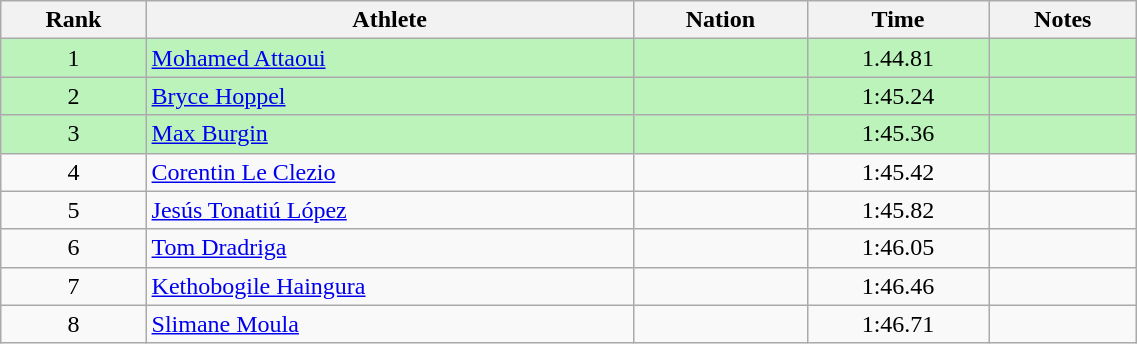<table class="wikitable sortable" style="text-align:center;width: 60%;">
<tr>
<th>Rank</th>
<th>Athlete</th>
<th>Nation</th>
<th>Time</th>
<th>Notes</th>
</tr>
<tr bgcolor=#bbf3bb>
<td>1</td>
<td align=left><a href='#'>Mohamed Attaoui</a></td>
<td align=left></td>
<td>1.44.81</td>
<td></td>
</tr>
<tr bgcolor=#bbf3bb>
<td>2</td>
<td align=left><a href='#'>Bryce Hoppel</a></td>
<td align=left></td>
<td>1:45.24</td>
<td></td>
</tr>
<tr bgcolor=#bbf3bb>
<td>3</td>
<td align=left><a href='#'>Max Burgin</a></td>
<td align=left></td>
<td>1:45.36</td>
<td></td>
</tr>
<tr>
<td>4</td>
<td align=left><a href='#'>Corentin Le Clezio</a></td>
<td align=left></td>
<td>1:45.42</td>
<td></td>
</tr>
<tr>
<td>5</td>
<td align=left><a href='#'>Jesús Tonatiú López</a></td>
<td align=left></td>
<td>1:45.82</td>
<td></td>
</tr>
<tr>
<td>6</td>
<td align=left><a href='#'>Tom Dradriga</a></td>
<td align=left></td>
<td>1:46.05</td>
<td></td>
</tr>
<tr>
<td>7</td>
<td align=left><a href='#'>Kethobogile Haingura</a></td>
<td align=left></td>
<td>1:46.46</td>
<td></td>
</tr>
<tr>
<td>8</td>
<td align=left><a href='#'>Slimane Moula</a></td>
<td align=left></td>
<td>1:46.71</td>
<td></td>
</tr>
</table>
